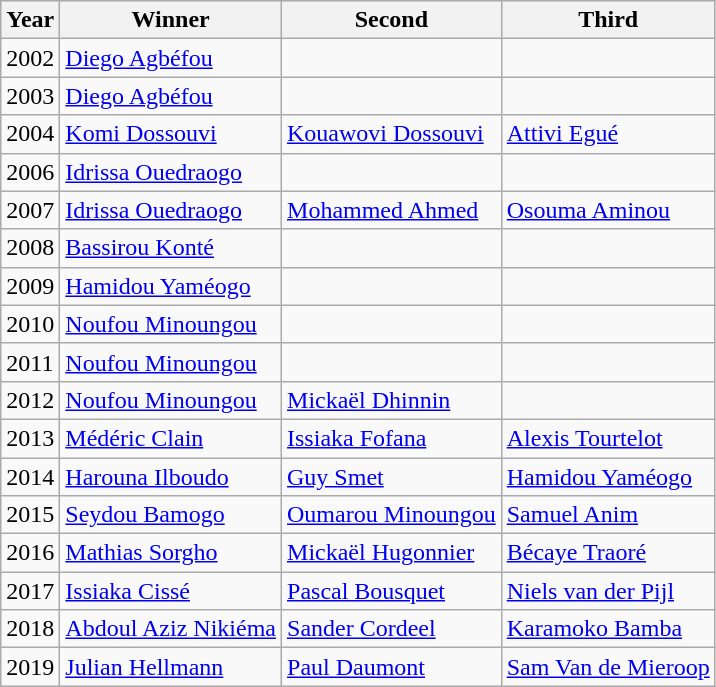<table class=wikitable>
<tr>
<th>Year</th>
<th>Winner</th>
<th>Second</th>
<th>Third</th>
</tr>
<tr>
<td>2002</td>
<td>  <a href='#'>Diego Agbéfou</a></td>
<td></td>
<td></td>
</tr>
<tr>
<td>2003</td>
<td>  <a href='#'>Diego Agbéfou</a></td>
<td></td>
<td></td>
</tr>
<tr>
<td>2004</td>
<td> <a href='#'>Komi Dossouvi</a></td>
<td> <a href='#'>Kouawovi Dossouvi</a></td>
<td> <a href='#'>Attivi Egué</a></td>
</tr>
<tr>
<td>2006</td>
<td> <a href='#'>Idrissa Ouedraogo</a></td>
<td></td>
<td></td>
</tr>
<tr>
<td>2007</td>
<td> <a href='#'>Idrissa Ouedraogo</a></td>
<td> <a href='#'>Mohammed Ahmed</a></td>
<td> <a href='#'>Osouma Aminou</a></td>
</tr>
<tr>
<td>2008</td>
<td> <a href='#'>Bassirou Konté</a></td>
<td></td>
<td></td>
</tr>
<tr>
<td>2009</td>
<td> <a href='#'>Hamidou Yaméogo</a></td>
<td></td>
<td></td>
</tr>
<tr>
<td>2010</td>
<td> <a href='#'>Noufou Minoungou</a></td>
<td></td>
<td></td>
</tr>
<tr>
<td>2011</td>
<td> <a href='#'>Noufou Minoungou</a></td>
<td></td>
<td></td>
</tr>
<tr>
<td>2012</td>
<td> <a href='#'>Noufou Minoungou</a></td>
<td> <a href='#'>Mickaël Dhinnin</a></td>
<td></td>
</tr>
<tr>
<td>2013</td>
<td> <a href='#'>Médéric Clain</a></td>
<td> <a href='#'>Issiaka Fofana</a></td>
<td> <a href='#'>Alexis Tourtelot</a></td>
</tr>
<tr>
<td>2014</td>
<td> <a href='#'>Harouna Ilboudo</a></td>
<td> <a href='#'>Guy Smet</a></td>
<td> <a href='#'>Hamidou Yaméogo</a></td>
</tr>
<tr>
<td>2015</td>
<td> <a href='#'>Seydou Bamogo</a></td>
<td> <a href='#'>Oumarou Minoungou</a></td>
<td> <a href='#'>Samuel Anim</a></td>
</tr>
<tr>
<td>2016</td>
<td> <a href='#'>Mathias Sorgho</a></td>
<td> <a href='#'>Mickaël Hugonnier</a></td>
<td> <a href='#'>Bécaye Traoré</a></td>
</tr>
<tr>
<td>2017</td>
<td> <a href='#'>Issiaka Cissé</a></td>
<td> <a href='#'>Pascal Bousquet</a></td>
<td> <a href='#'>Niels van der Pijl</a></td>
</tr>
<tr>
<td>2018</td>
<td> <a href='#'>Abdoul Aziz Nikiéma</a></td>
<td> <a href='#'>Sander Cordeel</a></td>
<td> <a href='#'>Karamoko Bamba</a></td>
</tr>
<tr>
<td>2019</td>
<td> <a href='#'>Julian Hellmann</a></td>
<td> <a href='#'>Paul Daumont</a></td>
<td> <a href='#'>Sam Van de Mieroop</a></td>
</tr>
</table>
